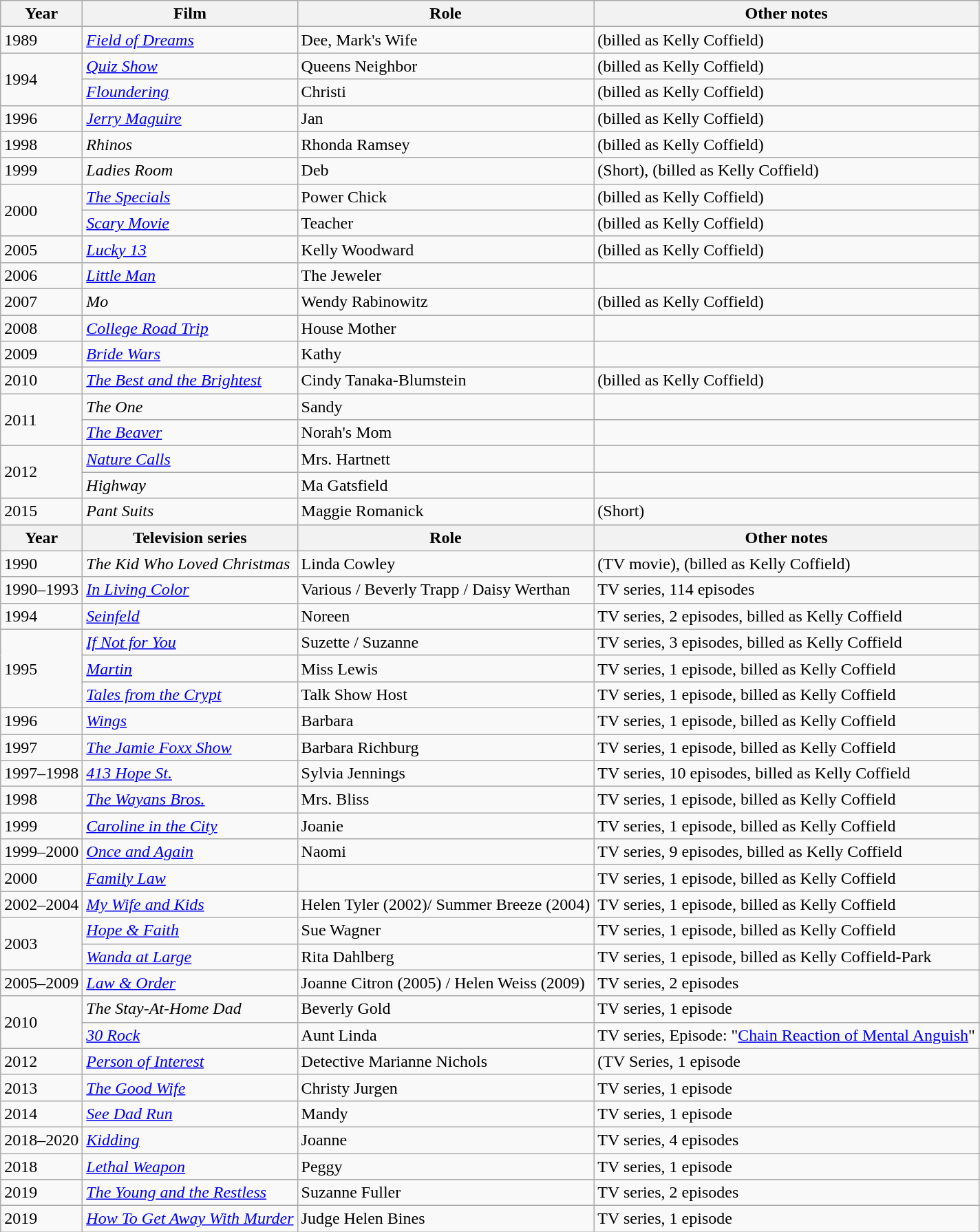<table class="wikitable">
<tr>
<th>Year</th>
<th>Film</th>
<th>Role</th>
<th>Other notes</th>
</tr>
<tr>
<td>1989</td>
<td><em><a href='#'>Field of Dreams</a></em></td>
<td>Dee, Mark's Wife</td>
<td>(billed as Kelly Coffield)</td>
</tr>
<tr>
<td rowspan=2>1994</td>
<td><em><a href='#'>Quiz Show</a></em></td>
<td>Queens Neighbor</td>
<td>(billed as Kelly Coffield)</td>
</tr>
<tr>
<td><em><a href='#'>Floundering</a></em></td>
<td>Christi</td>
<td>(billed as Kelly Coffield)</td>
</tr>
<tr>
<td>1996</td>
<td><em><a href='#'>Jerry Maguire</a></em></td>
<td>Jan</td>
<td>(billed as Kelly Coffield)</td>
</tr>
<tr>
<td>1998</td>
<td><em>Rhinos</em></td>
<td>Rhonda Ramsey</td>
<td>(billed as Kelly Coffield)</td>
</tr>
<tr>
<td>1999</td>
<td><em>Ladies Room</em></td>
<td>Deb</td>
<td>(Short), (billed as Kelly Coffield)</td>
</tr>
<tr>
<td rowspan=2>2000</td>
<td><em><a href='#'>The Specials</a></em></td>
<td>Power Chick</td>
<td>(billed as Kelly Coffield)</td>
</tr>
<tr>
<td><em><a href='#'>Scary Movie</a></em></td>
<td>Teacher</td>
<td>(billed as Kelly Coffield)</td>
</tr>
<tr>
<td>2005</td>
<td><em><a href='#'>Lucky 13</a></em></td>
<td>Kelly Woodward</td>
<td>(billed as Kelly Coffield)</td>
</tr>
<tr>
<td>2006</td>
<td><em><a href='#'>Little Man</a></em></td>
<td>The Jeweler</td>
<td></td>
</tr>
<tr>
<td>2007</td>
<td><em>Mo</em></td>
<td>Wendy Rabinowitz</td>
<td>(billed as Kelly Coffield)</td>
</tr>
<tr>
<td>2008</td>
<td><em><a href='#'>College Road Trip</a></em></td>
<td>House Mother</td>
<td></td>
</tr>
<tr>
<td>2009</td>
<td><em><a href='#'>Bride Wars</a></em></td>
<td>Kathy</td>
<td></td>
</tr>
<tr>
<td>2010</td>
<td><em><a href='#'>The Best and the Brightest</a></em></td>
<td>Cindy Tanaka-Blumstein</td>
<td>(billed as Kelly Coffield)</td>
</tr>
<tr>
<td rowspan=2>2011</td>
<td><em>The One</em></td>
<td>Sandy</td>
<td></td>
</tr>
<tr>
<td><em><a href='#'>The Beaver</a></em></td>
<td>Norah's Mom</td>
<td></td>
</tr>
<tr>
<td rowspan=2>2012</td>
<td><em><a href='#'>Nature Calls</a></em></td>
<td>Mrs. Hartnett</td>
<td></td>
</tr>
<tr>
<td><em>Highway</em></td>
<td>Ma Gatsfield</td>
<td></td>
</tr>
<tr>
<td>2015</td>
<td><em>Pant Suits</em></td>
<td>Maggie Romanick</td>
<td>(Short)</td>
</tr>
<tr>
<th>Year</th>
<th>Television series</th>
<th>Role</th>
<th>Other notes</th>
</tr>
<tr>
<td>1990</td>
<td><em>The Kid Who Loved Christmas</em></td>
<td>Linda Cowley</td>
<td>(TV movie), (billed as Kelly Coffield)</td>
</tr>
<tr>
<td>1990–1993</td>
<td><em><a href='#'>In Living Color</a></em></td>
<td>Various / Beverly Trapp / Daisy Werthan</td>
<td>TV series, 114 episodes</td>
</tr>
<tr>
<td>1994</td>
<td><em><a href='#'>Seinfeld</a></em></td>
<td>Noreen</td>
<td>TV series, 2 episodes, billed as Kelly Coffield</td>
</tr>
<tr>
<td rowspan=3>1995</td>
<td><em><a href='#'>If Not for You</a></em></td>
<td>Suzette / Suzanne</td>
<td>TV series, 3 episodes, billed as Kelly Coffield</td>
</tr>
<tr>
<td><em><a href='#'>Martin</a></em></td>
<td>Miss Lewis</td>
<td>TV series, 1 episode, billed as Kelly Coffield</td>
</tr>
<tr>
<td><em><a href='#'>Tales from the Crypt</a></em></td>
<td>Talk Show Host</td>
<td>TV series, 1 episode, billed as Kelly Coffield</td>
</tr>
<tr>
<td>1996</td>
<td><em><a href='#'>Wings</a></em></td>
<td>Barbara</td>
<td>TV series, 1 episode, billed as Kelly Coffield</td>
</tr>
<tr>
<td>1997</td>
<td><em><a href='#'>The Jamie Foxx Show</a></em></td>
<td>Barbara Richburg</td>
<td>TV series, 1 episode, billed as Kelly Coffield</td>
</tr>
<tr>
<td>1997–1998</td>
<td><em><a href='#'>413 Hope St.</a></em></td>
<td>Sylvia Jennings</td>
<td>TV series, 10 episodes, billed as Kelly Coffield</td>
</tr>
<tr>
<td>1998</td>
<td><em><a href='#'>The Wayans Bros.</a></em></td>
<td>Mrs. Bliss</td>
<td>TV series, 1 episode, billed as Kelly Coffield</td>
</tr>
<tr>
<td>1999</td>
<td><em><a href='#'>Caroline in the City</a></em></td>
<td>Joanie</td>
<td>TV series, 1 episode, billed as Kelly Coffield</td>
</tr>
<tr>
<td>1999–2000</td>
<td><em><a href='#'>Once and Again</a></em></td>
<td>Naomi</td>
<td>TV series, 9 episodes, billed as Kelly Coffield</td>
</tr>
<tr>
<td>2000</td>
<td><em><a href='#'>Family Law</a></em></td>
<td></td>
<td>TV series, 1 episode, billed as Kelly Coffield</td>
</tr>
<tr>
<td>2002–2004</td>
<td><em><a href='#'>My Wife and Kids</a></em></td>
<td>Helen Tyler (2002)/ Summer Breeze (2004)</td>
<td>TV series, 1 episode, billed as Kelly Coffield</td>
</tr>
<tr>
<td rowspan=2>2003</td>
<td><em><a href='#'>Hope & Faith</a></em></td>
<td>Sue Wagner</td>
<td>TV series, 1 episode, billed as Kelly Coffield</td>
</tr>
<tr>
<td><em><a href='#'>Wanda at Large</a></em></td>
<td>Rita Dahlberg</td>
<td>TV series, 1 episode, billed as Kelly Coffield-Park</td>
</tr>
<tr>
<td>2005–2009</td>
<td><em><a href='#'>Law & Order</a></em></td>
<td>Joanne Citron (2005) / Helen Weiss (2009)</td>
<td>TV series, 2 episodes</td>
</tr>
<tr>
<td rowspan=2>2010</td>
<td><em>The Stay-At-Home Dad</em></td>
<td>Beverly Gold</td>
<td>TV series, 1 episode</td>
</tr>
<tr>
<td><em><a href='#'>30 Rock</a></em></td>
<td>Aunt Linda</td>
<td>TV series, Episode: "<a href='#'>Chain Reaction of Mental Anguish</a>"</td>
</tr>
<tr>
<td>2012</td>
<td><em><a href='#'>Person of Interest</a></em></td>
<td>Detective Marianne Nichols</td>
<td>(TV Series, 1 episode</td>
</tr>
<tr>
<td>2013</td>
<td><em><a href='#'>The Good Wife</a></em></td>
<td>Christy Jurgen</td>
<td>TV series, 1 episode</td>
</tr>
<tr>
<td>2014</td>
<td><em><a href='#'>See Dad Run</a></em></td>
<td>Mandy</td>
<td>TV series, 1 episode</td>
</tr>
<tr>
<td>2018–2020</td>
<td><em><a href='#'>Kidding</a></em></td>
<td>Joanne</td>
<td>TV series, 4 episodes</td>
</tr>
<tr>
<td>2018</td>
<td><em><a href='#'>Lethal Weapon</a></em></td>
<td>Peggy</td>
<td>TV series, 1 episode</td>
</tr>
<tr>
<td>2019</td>
<td><em><a href='#'>The Young and the Restless</a></em></td>
<td>Suzanne Fuller</td>
<td>TV series, 2 episodes</td>
</tr>
<tr>
<td>2019</td>
<td><em><a href='#'>How To Get Away With Murder</a></em></td>
<td>Judge Helen Bines</td>
<td>TV series, 1 episode</td>
</tr>
</table>
